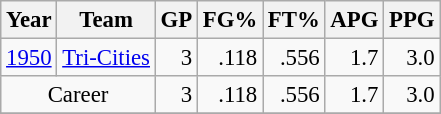<table class="wikitable sortable" style="font-size:95%; text-align:right;">
<tr>
<th>Year</th>
<th>Team</th>
<th>GP</th>
<th>FG%</th>
<th>FT%</th>
<th>APG</th>
<th>PPG</th>
</tr>
<tr>
<td style="text-align:left;"><a href='#'>1950</a></td>
<td style="text-align:left;"><a href='#'>Tri-Cities</a></td>
<td>3</td>
<td>.118</td>
<td>.556</td>
<td>1.7</td>
<td>3.0</td>
</tr>
<tr>
<td style="text-align:center;" colspan="2">Career</td>
<td>3</td>
<td>.118</td>
<td>.556</td>
<td>1.7</td>
<td>3.0</td>
</tr>
<tr>
</tr>
</table>
